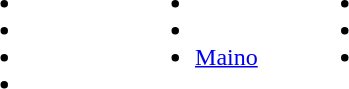<table>
<tr>
<td style="vertical-align:top; width:25%;"><br><ul><li></li><li></li><li></li><li></li></ul></td>
<td style="vertical-align:top; width:25%;"><br><ul><li></li><li></li><li><a href='#'>Maino</a></li></ul></td>
<td style="vertical-align:top; width:25%;"><br><ul><li></li><li></li><li></li></ul></td>
</tr>
</table>
